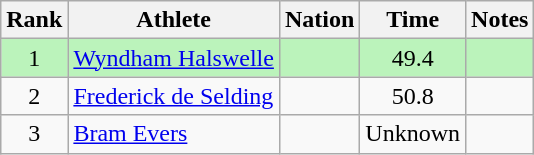<table class="wikitable sortable" style="text-align:center">
<tr>
<th>Rank</th>
<th>Athlete</th>
<th>Nation</th>
<th>Time</th>
<th>Notes</th>
</tr>
<tr bgcolor=bbf3bb>
<td>1</td>
<td align=left data-sort-value="Halswelle, Wyndham"><a href='#'>Wyndham Halswelle</a></td>
<td align=left></td>
<td>49.4</td>
<td></td>
</tr>
<tr>
<td>2</td>
<td align=left data-sort-value="Selding, Frederick de"><a href='#'>Frederick de Selding</a></td>
<td align=left></td>
<td>50.8</td>
<td></td>
</tr>
<tr>
<td>3</td>
<td align=left data-sort-value="Evers, Bram"><a href='#'>Bram Evers</a></td>
<td align=left></td>
<td>Unknown</td>
<td></td>
</tr>
</table>
